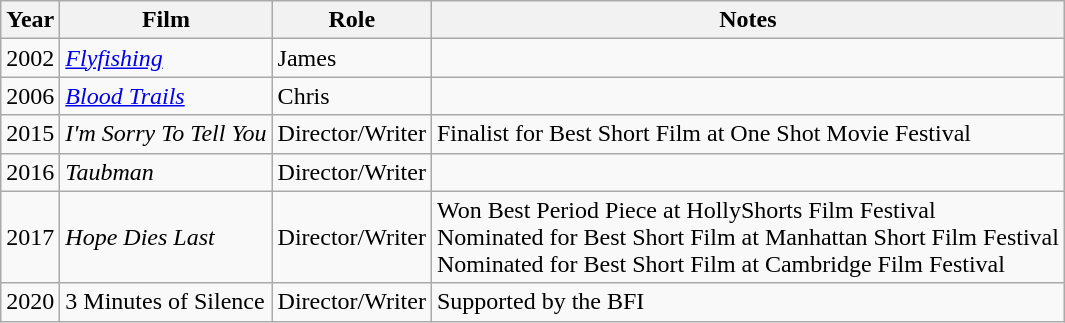<table class="wikitable">
<tr>
<th>Year</th>
<th>Film</th>
<th>Role</th>
<th>Notes</th>
</tr>
<tr>
<td rowspan="1">2002</td>
<td><em><a href='#'>Flyfishing</a></em></td>
<td>James</td>
<td></td>
</tr>
<tr>
<td rowspan="1">2006</td>
<td><em><a href='#'>Blood Trails</a></em></td>
<td>Chris</td>
<td></td>
</tr>
<tr>
<td rowspan="1">2015</td>
<td><em>I'm Sorry To Tell You</em></td>
<td>Director/Writer</td>
<td>Finalist for Best Short Film at One Shot Movie Festival</td>
</tr>
<tr>
<td>2016</td>
<td><em>Taubman</em></td>
<td>Director/Writer</td>
</tr>
<tr>
<td>2017</td>
<td><em>Hope Dies Last</em></td>
<td>Director/Writer</td>
<td>Won Best Period Piece at HollyShorts Film Festival<br>Nominated for Best Short Film at Manhattan Short Film Festival<br>Nominated for Best Short Film at Cambridge Film Festival</td>
</tr>
<tr>
<td>2020</td>
<td>3 Minutes of Silence</td>
<td>Director/Writer</td>
<td>Supported by the BFI</td>
</tr>
</table>
